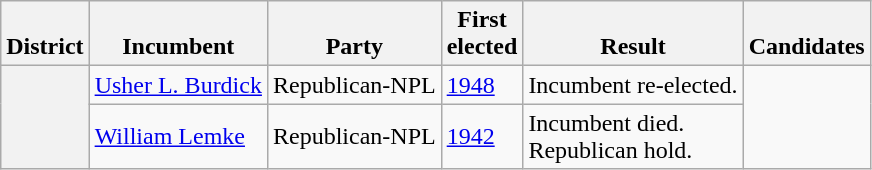<table class=wikitable>
<tr valign=bottom>
<th>District</th>
<th>Incumbent</th>
<th>Party</th>
<th>First<br>elected</th>
<th>Result</th>
<th>Candidates</th>
</tr>
<tr>
<th rowspan="2"></th>
<td><a href='#'>Usher L. Burdick</a></td>
<td>Republican-NPL</td>
<td><a href='#'>1948</a></td>
<td>Incumbent re-elected.</td>
<td rowspan=2 nowrap></td>
</tr>
<tr>
<td><a href='#'>William Lemke</a></td>
<td>Republican-NPL</td>
<td><a href='#'>1942</a></td>
<td>Incumbent died.<br>Republican hold.</td>
</tr>
</table>
